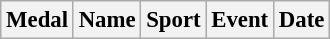<table class="wikitable sortable" style="font-size: 95%;">
<tr>
<th>Medal</th>
<th>Name</th>
<th>Sport</th>
<th>Event</th>
<th>Date</th>
</tr>
</table>
